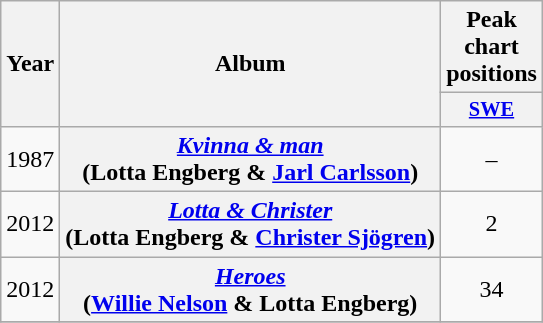<table class="wikitable plainrowheaders" style="text-align:center;" border="1">
<tr>
<th scope="col" rowspan="2">Year</th>
<th scope="col" rowspan="2">Album</th>
<th scope="col" colspan="1">Peak chart positions</th>
</tr>
<tr>
<th scope="col" style="width:3em;font-size:85%;"><a href='#'>SWE</a></th>
</tr>
<tr>
<td>1987</td>
<th scope="row"><em><a href='#'>Kvinna & man</a></em> <br> (Lotta Engberg & <a href='#'>Jarl Carlsson</a>)</th>
<td>–</td>
</tr>
<tr>
<td>2012</td>
<th scope="row"><em><a href='#'>Lotta & Christer</a></em> <br> (Lotta Engberg & <a href='#'>Christer Sjögren</a>)</th>
<td>2</td>
</tr>
<tr>
<td>2012</td>
<th scope="row"><em><a href='#'>Heroes</a></em> <br> (<a href='#'>Willie Nelson</a> & Lotta Engberg)</th>
<td>34</td>
</tr>
<tr>
</tr>
</table>
